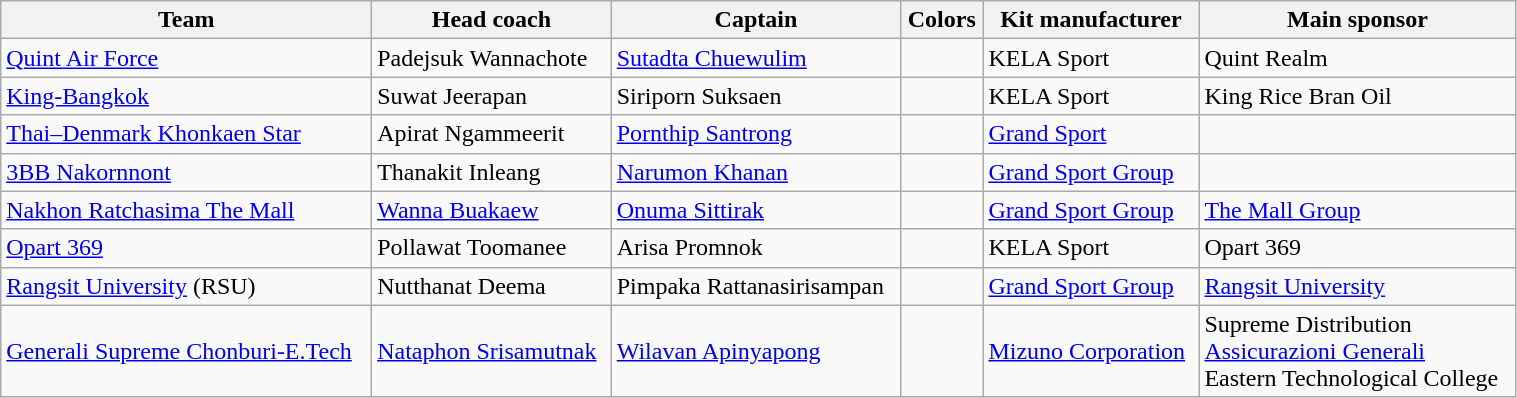<table class="wikitable sortable" style="width:80%;">
<tr>
<th>Team</th>
<th>Head coach</th>
<th>Captain</th>
<th>Colors</th>
<th>Kit manufacturer</th>
<th>Main sponsor</th>
</tr>
<tr>
<td><a href='#'>Quint Air Force</a></td>
<td> Padejsuk Wannachote</td>
<td> <a href='#'>Sutadta Chuewulim</a></td>
<td align=center> </td>
<td>KELA Sport</td>
<td>Quint Realm</td>
</tr>
<tr>
<td><a href='#'>King-Bangkok</a></td>
<td> Suwat Jeerapan</td>
<td> Siriporn Suksaen</td>
<td align=center> </td>
<td>KELA Sport</td>
<td>King Rice Bran Oil</td>
</tr>
<tr>
<td><a href='#'>Thai–Denmark Khonkaen Star</a></td>
<td> Apirat Ngammeerit</td>
<td> <a href='#'>Pornthip Santrong</a></td>
<td align=center> </td>
<td><a href='#'>Grand Sport</a></td>
<td></td>
</tr>
<tr>
<td><a href='#'>3BB Nakornnont</a></td>
<td> Thanakit Inleang</td>
<td> <a href='#'>Narumon Khanan</a></td>
<td align=center> </td>
<td><a href='#'>Grand Sport Group</a></td>
<td></td>
</tr>
<tr>
<td><a href='#'>Nakhon Ratchasima The Mall</a></td>
<td> <a href='#'>Wanna Buakaew</a></td>
<td> <a href='#'>Onuma Sittirak</a></td>
<td align=center> </td>
<td><a href='#'>Grand Sport Group</a></td>
<td><a href='#'>The Mall Group</a></td>
</tr>
<tr>
<td><a href='#'>Opart 369</a></td>
<td> Pollawat Toomanee</td>
<td> Arisa Promnok</td>
<td align=center> </td>
<td>KELA Sport</td>
<td>Opart 369</td>
</tr>
<tr>
<td><a href='#'>Rangsit University</a> (RSU)</td>
<td> Nutthanat Deema</td>
<td> Pimpaka Rattanasirisampan</td>
<td align=center> </td>
<td><a href='#'>Grand Sport Group</a></td>
<td><a href='#'>Rangsit University</a></td>
</tr>
<tr>
<td><a href='#'>Generali Supreme Chonburi-E.Tech</a></td>
<td> <a href='#'>Nataphon Srisamutnak</a></td>
<td> <a href='#'>Wilavan Apinyapong</a></td>
<td align=center> </td>
<td><a href='#'>Mizuno Corporation</a></td>
<td>Supreme Distribution<br><a href='#'>Assicurazioni Generali</a><br>Eastern Technological College</td>
</tr>
</table>
